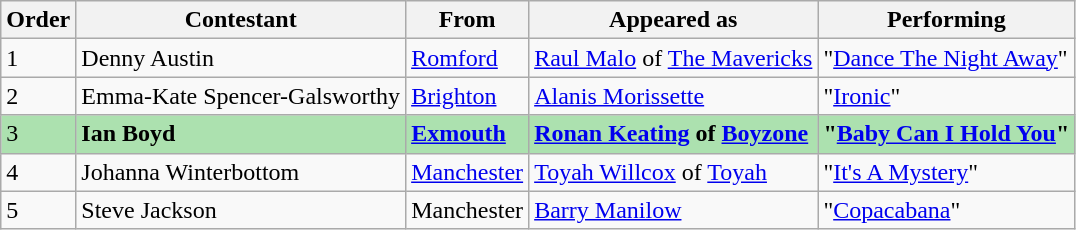<table class="wikitable">
<tr>
<th>Order</th>
<th>Contestant</th>
<th>From</th>
<th>Appeared as</th>
<th>Performing</th>
</tr>
<tr>
<td>1</td>
<td>Denny Austin</td>
<td><a href='#'>Romford</a></td>
<td><a href='#'>Raul Malo</a> of <a href='#'>The Mavericks</a></td>
<td>"<a href='#'>Dance The Night Away</a>"</td>
</tr>
<tr>
<td>2</td>
<td>Emma-Kate Spencer-Galsworthy</td>
<td><a href='#'>Brighton</a></td>
<td><a href='#'>Alanis Morissette</a></td>
<td>"<a href='#'>Ironic</a>"</td>
</tr>
<tr style="background:#ACE1AF;">
<td>3</td>
<td><strong>Ian Boyd</strong></td>
<td><strong><a href='#'>Exmouth</a></strong></td>
<td><strong><a href='#'>Ronan Keating</a> of <a href='#'>Boyzone</a></strong></td>
<td><strong>"<a href='#'>Baby Can I Hold You</a>"</strong></td>
</tr>
<tr>
<td>4</td>
<td>Johanna Winterbottom</td>
<td><a href='#'>Manchester</a></td>
<td><a href='#'>Toyah Willcox</a> of <a href='#'>Toyah</a></td>
<td>"<a href='#'>It's A Mystery</a>"</td>
</tr>
<tr>
<td>5</td>
<td>Steve Jackson</td>
<td>Manchester</td>
<td><a href='#'>Barry Manilow</a></td>
<td>"<a href='#'>Copacabana</a>"</td>
</tr>
</table>
